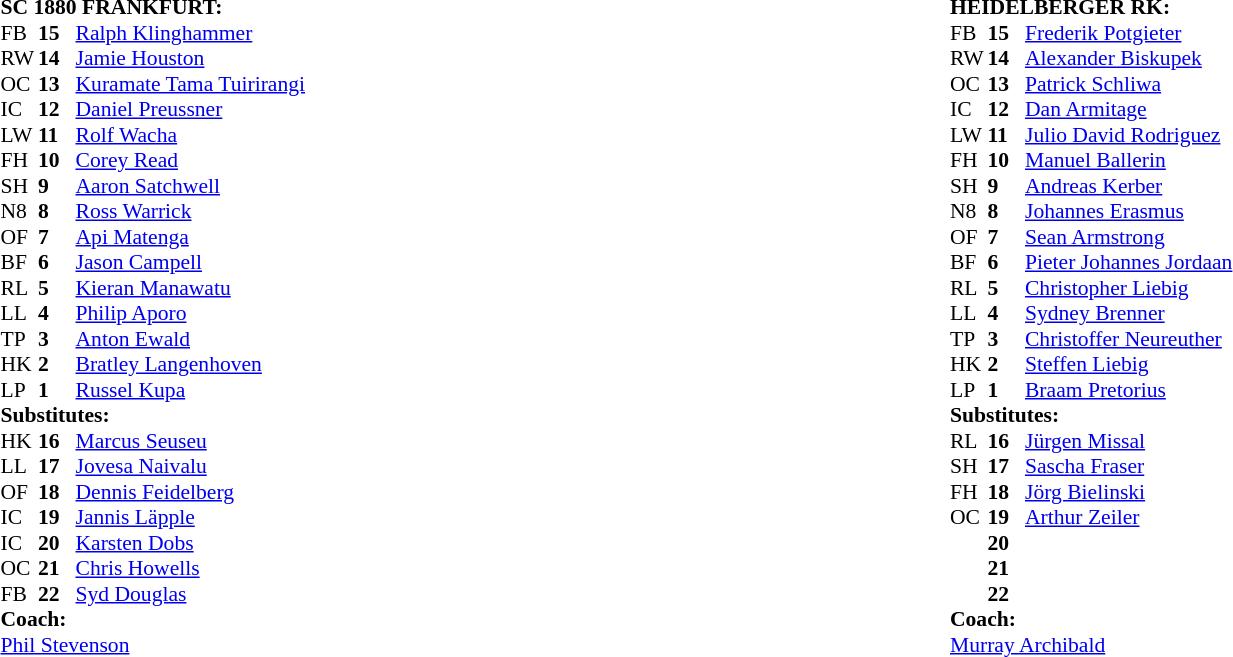<table width="100%">
<tr>
<td valign="top" width="50%"><br><table style="font-size: 90%" cellspacing="0" cellpadding="0">
<tr>
<td colspan="4"><strong>SC 1880 FRANKFURT:</strong></td>
</tr>
<tr>
<th width="25"></th>
<th width="25"></th>
</tr>
<tr>
<td>FB</td>
<td><strong>15</strong></td>
<td><a href='#'>Ralph Klinghammer</a> </td>
</tr>
<tr>
<td>RW</td>
<td><strong>14</strong></td>
<td><a href='#'>Jamie Houston</a></td>
</tr>
<tr>
<td>OC</td>
<td><strong>13</strong></td>
<td><a href='#'>Kuramate Tama Tuirirangi</a> </td>
</tr>
<tr>
<td>IC</td>
<td><strong>12</strong></td>
<td><a href='#'>Daniel Preussner</a> </td>
</tr>
<tr>
<td>LW</td>
<td><strong>11</strong></td>
<td><a href='#'>Rolf Wacha</a></td>
</tr>
<tr>
<td>FH</td>
<td><strong>10</strong></td>
<td><a href='#'>Corey Read</a></td>
</tr>
<tr>
<td>SH</td>
<td><strong>9</strong></td>
<td><a href='#'>Aaron Satchwell</a></td>
</tr>
<tr>
<td>N8</td>
<td><strong>8</strong></td>
<td><a href='#'>Ross Warrick</a></td>
</tr>
<tr>
<td>OF</td>
<td><strong>7</strong></td>
<td><a href='#'>Api Matenga</a> </td>
</tr>
<tr>
<td>BF</td>
<td><strong>6</strong></td>
<td><a href='#'>Jason Campell</a></td>
</tr>
<tr>
<td>RL</td>
<td><strong>5</strong></td>
<td><a href='#'>Kieran Manawatu</a></td>
</tr>
<tr>
<td>LL</td>
<td><strong>4</strong></td>
<td><a href='#'>Philip Aporo</a> </td>
</tr>
<tr>
<td>TP</td>
<td><strong>3</strong></td>
<td><a href='#'>Anton Ewald</a></td>
</tr>
<tr>
<td>HK</td>
<td><strong>2</strong></td>
<td><a href='#'>Bratley Langenhoven</a> </td>
</tr>
<tr>
<td>LP</td>
<td><strong>1</strong></td>
<td><a href='#'>Russel Kupa</a></td>
</tr>
<tr>
<td colspan=3><strong>Substitutes:</strong></td>
</tr>
<tr>
<td>HK</td>
<td><strong>16</strong></td>
<td><a href='#'>Marcus Seuseu</a>  </td>
</tr>
<tr>
<td>LL</td>
<td><strong>17</strong></td>
<td><a href='#'>Jovesa Naivalu</a> </td>
</tr>
<tr>
<td>OF</td>
<td><strong>18</strong></td>
<td><a href='#'>Dennis Feidelberg</a> </td>
</tr>
<tr>
<td>IC</td>
<td><strong>19</strong></td>
<td><a href='#'>Jannis Läpple</a>  </td>
</tr>
<tr>
<td>IC</td>
<td><strong>20</strong></td>
<td><a href='#'>Karsten Dobs</a> </td>
</tr>
<tr>
<td>OC</td>
<td><strong>21</strong></td>
<td><a href='#'>Chris Howells</a> </td>
</tr>
<tr>
<td>FB</td>
<td><strong>22</strong></td>
<td><a href='#'>Syd Douglas</a> </td>
</tr>
<tr>
<td colspan="3"><strong>Coach:</strong></td>
</tr>
<tr>
<td colspan="4"> <a href='#'>Phil Stevenson</a></td>
</tr>
</table>
</td>
<td></td>
<td valign="top" width="50%"><br><table style="font-size: 90%" cellspacing="0" cellpadding="0">
<tr>
<td colspan="4"><strong>HEIDELBERGER RK:</strong></td>
</tr>
<tr>
<th width="25"></th>
<th width="25"></th>
</tr>
<tr>
<td>FB</td>
<td><strong>15</strong></td>
<td><a href='#'>Frederik Potgieter</a></td>
</tr>
<tr>
<td>RW</td>
<td><strong>14</strong></td>
<td><a href='#'>Alexander Biskupek</a></td>
</tr>
<tr>
<td>OC</td>
<td><strong>13</strong></td>
<td><a href='#'>Patrick Schliwa</a> </td>
</tr>
<tr>
<td>IC</td>
<td><strong>12</strong></td>
<td><a href='#'>Dan Armitage</a></td>
</tr>
<tr>
<td>LW</td>
<td><strong>11</strong></td>
<td><a href='#'>Julio David Rodriguez</a></td>
</tr>
<tr>
<td>FH</td>
<td><strong>10</strong></td>
<td><a href='#'>Manuel Ballerin</a> </td>
</tr>
<tr>
<td>SH</td>
<td><strong>9</strong></td>
<td><a href='#'>Andreas Kerber</a> </td>
</tr>
<tr>
<td>N8</td>
<td><strong>8</strong></td>
<td><a href='#'>Johannes Erasmus</a></td>
</tr>
<tr>
<td>OF</td>
<td><strong>7</strong></td>
<td><a href='#'>Sean Armstrong</a></td>
</tr>
<tr>
<td>BF</td>
<td><strong>6</strong></td>
<td><a href='#'>Pieter Johannes Jordaan</a></td>
</tr>
<tr>
<td>RL</td>
<td><strong>5</strong></td>
<td><a href='#'>Christopher Liebig</a> </td>
</tr>
<tr>
<td>LL</td>
<td><strong>4</strong></td>
<td><a href='#'>Sydney Brenner</a></td>
</tr>
<tr>
<td>TP</td>
<td><strong>3</strong></td>
<td><a href='#'>Christoffer Neureuther</a></td>
</tr>
<tr>
<td>HK</td>
<td><strong>2</strong></td>
<td><a href='#'>Steffen Liebig</a></td>
</tr>
<tr>
<td>LP</td>
<td><strong>1</strong></td>
<td><a href='#'>Braam Pretorius</a></td>
</tr>
<tr>
<td colspan=3><strong>Substitutes:</strong></td>
</tr>
<tr>
<td>RL</td>
<td><strong>16</strong></td>
<td><a href='#'>Jürgen Missal</a> </td>
</tr>
<tr>
<td>SH</td>
<td><strong>17</strong></td>
<td><a href='#'>Sascha Fraser</a> </td>
</tr>
<tr>
<td>FH</td>
<td><strong>18</strong></td>
<td><a href='#'>Jörg Bielinski</a> </td>
</tr>
<tr>
<td>OC</td>
<td><strong>19</strong></td>
<td><a href='#'>Arthur Zeiler</a> </td>
</tr>
<tr>
<td></td>
<td><strong>20</strong></td>
<td></td>
</tr>
<tr>
<td></td>
<td><strong>21</strong></td>
<td></td>
</tr>
<tr>
<td></td>
<td><strong>22</strong></td>
<td></td>
</tr>
<tr>
<td colspan="3"><strong>Coach:</strong></td>
</tr>
<tr>
<td colspan="4"> <a href='#'>Murray Archibald</a></td>
</tr>
</table>
</td>
</tr>
</table>
